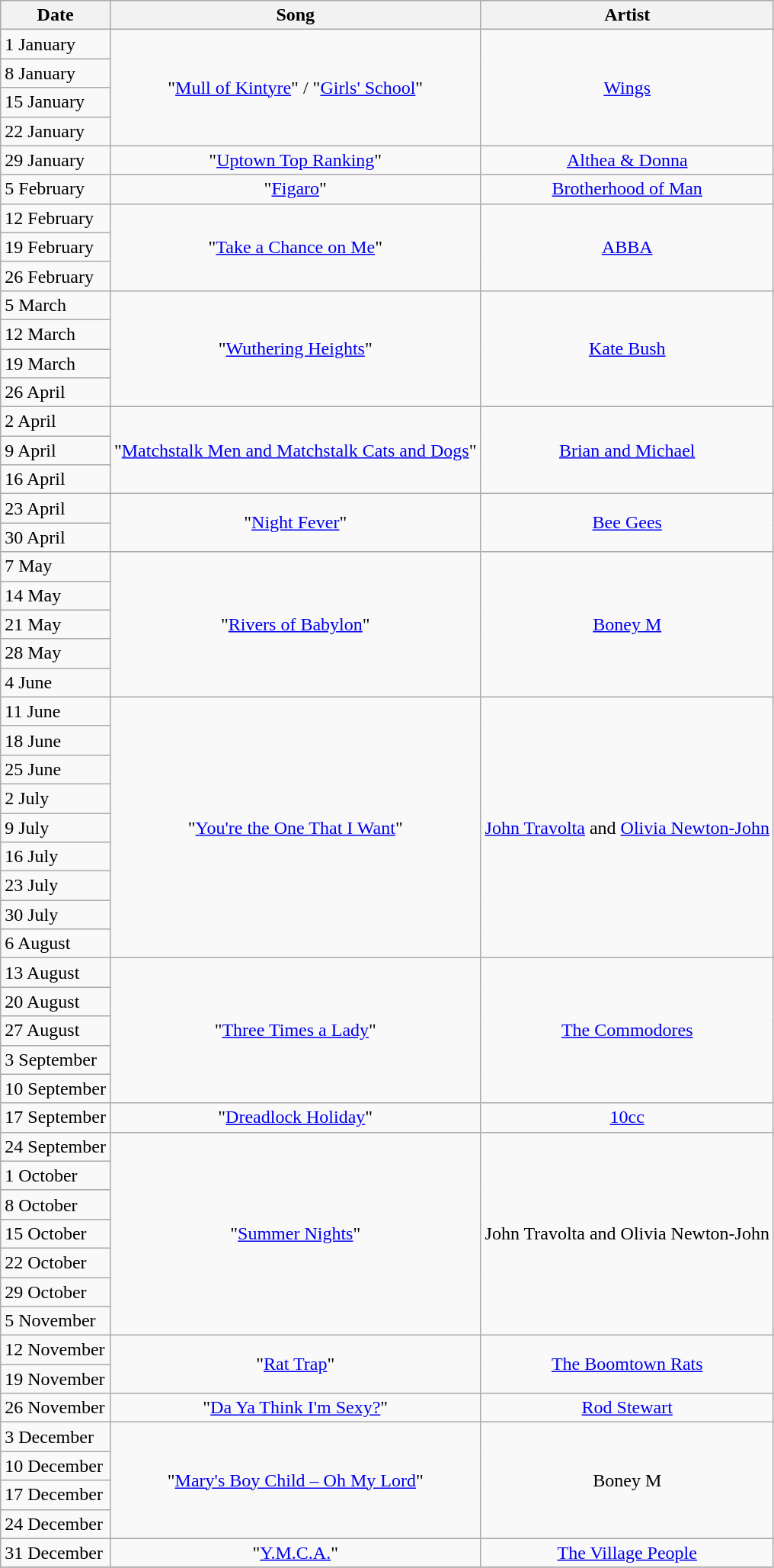<table class="wikitable" style="text-align:center">
<tr>
<th>Date</th>
<th>Song</th>
<th>Artist</th>
</tr>
<tr>
<td style="text-align:left">1 January</td>
<td rowspan=4>"<a href='#'>Mull of Kintyre</a>" / "<a href='#'>Girls' School</a>"</td>
<td rowspan=4><a href='#'>Wings</a></td>
</tr>
<tr>
<td style="text-align:left">8 January</td>
</tr>
<tr>
<td style="text-align:left">15 January</td>
</tr>
<tr>
<td style="text-align:left">22 January</td>
</tr>
<tr>
<td style="text-align:left">29 January</td>
<td>"<a href='#'>Uptown Top Ranking</a>"</td>
<td><a href='#'>Althea & Donna</a></td>
</tr>
<tr>
<td style="text-align:left">5 February</td>
<td>"<a href='#'>Figaro</a>"</td>
<td><a href='#'>Brotherhood of Man</a></td>
</tr>
<tr>
<td style="text-align:left">12 February</td>
<td rowspan=3>"<a href='#'>Take a Chance on Me</a>"</td>
<td rowspan=3><a href='#'>ABBA</a></td>
</tr>
<tr>
<td style="text-align:left">19 February</td>
</tr>
<tr>
<td style="text-align:left">26 February</td>
</tr>
<tr>
<td style="text-align:left">5 March</td>
<td rowspan=4>"<a href='#'>Wuthering Heights</a>"</td>
<td rowspan=4><a href='#'>Kate Bush</a></td>
</tr>
<tr>
<td style="text-align:left">12 March</td>
</tr>
<tr>
<td style="text-align:left">19 March</td>
</tr>
<tr>
<td style="text-align:left">26 April</td>
</tr>
<tr>
<td style="text-align:left">2 April</td>
<td rowspan=3>"<a href='#'>Matchstalk Men and Matchstalk Cats and Dogs</a>"</td>
<td rowspan=3><a href='#'>Brian and Michael</a></td>
</tr>
<tr>
<td style="text-align:left">9 April</td>
</tr>
<tr>
<td style="text-align:left">16 April</td>
</tr>
<tr>
<td style="text-align:left">23 April</td>
<td rowspan=2>"<a href='#'>Night Fever</a>"</td>
<td rowspan=2><a href='#'>Bee Gees</a></td>
</tr>
<tr>
<td style="text-align:left">30 April</td>
</tr>
<tr>
<td style="text-align:left">7 May</td>
<td rowspan=5>"<a href='#'>Rivers of Babylon</a>"</td>
<td rowspan=5><a href='#'>Boney M</a></td>
</tr>
<tr>
<td style="text-align:left">14 May</td>
</tr>
<tr>
<td style="text-align:left">21 May</td>
</tr>
<tr>
<td style="text-align:left">28 May</td>
</tr>
<tr>
<td style="text-align:left">4 June</td>
</tr>
<tr>
<td style="text-align:left">11 June</td>
<td rowspan=9>"<a href='#'>You're the One That I Want</a>"</td>
<td rowspan=9><a href='#'>John Travolta</a> and <a href='#'>Olivia Newton-John</a></td>
</tr>
<tr>
<td style="text-align:left">18 June</td>
</tr>
<tr>
<td style="text-align:left">25 June</td>
</tr>
<tr>
<td style="text-align:left">2 July</td>
</tr>
<tr>
<td style="text-align:left">9 July</td>
</tr>
<tr>
<td style="text-align:left">16 July</td>
</tr>
<tr>
<td style="text-align:left">23 July</td>
</tr>
<tr>
<td style="text-align:left">30 July</td>
</tr>
<tr>
<td style="text-align:left">6 August</td>
</tr>
<tr>
<td style="text-align:left">13 August</td>
<td rowspan=5>"<a href='#'>Three Times a Lady</a>"</td>
<td rowspan=5><a href='#'>The Commodores</a></td>
</tr>
<tr>
<td style="text-align:left">20 August</td>
</tr>
<tr>
<td style="text-align:left">27 August</td>
</tr>
<tr>
<td style="text-align:left">3 September</td>
</tr>
<tr>
<td style="text-align:left">10 September</td>
</tr>
<tr>
<td style="text-align:left">17 September</td>
<td>"<a href='#'>Dreadlock Holiday</a>"</td>
<td><a href='#'>10cc</a></td>
</tr>
<tr>
<td style="text-align:left">24 September</td>
<td rowspan=7>"<a href='#'>Summer Nights</a>"</td>
<td rowspan=7>John Travolta and Olivia Newton-John</td>
</tr>
<tr>
<td style="text-align:left">1 October</td>
</tr>
<tr>
<td style="text-align:left">8 October</td>
</tr>
<tr>
<td style="text-align:left">15 October</td>
</tr>
<tr>
<td style="text-align:left">22 October</td>
</tr>
<tr>
<td style="text-align:left">29 October</td>
</tr>
<tr>
<td style="text-align:left">5 November</td>
</tr>
<tr>
<td style="text-align:left">12 November</td>
<td rowspan=2>"<a href='#'>Rat Trap</a>"</td>
<td rowspan=2><a href='#'>The Boomtown Rats</a></td>
</tr>
<tr>
<td style="text-align:left">19 November</td>
</tr>
<tr>
<td style="text-align:left">26 November</td>
<td>"<a href='#'>Da Ya Think I'm Sexy?</a>"</td>
<td><a href='#'>Rod Stewart</a></td>
</tr>
<tr>
<td style="text-align:left">3 December</td>
<td rowspan=4>"<a href='#'>Mary's Boy Child – Oh My Lord</a>"</td>
<td rowspan=4>Boney M</td>
</tr>
<tr>
<td style="text-align:left">10 December</td>
</tr>
<tr>
<td style="text-align:left">17 December</td>
</tr>
<tr>
<td style="text-align:left">24 December</td>
</tr>
<tr>
<td style="text-align:left">31 December</td>
<td>"<a href='#'>Y.M.C.A.</a>"</td>
<td><a href='#'>The Village People</a></td>
</tr>
<tr>
</tr>
</table>
